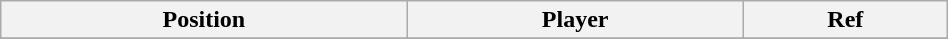<table class="wikitable sortable" style="width:50%; text-align:center; font-size:100%; text-align:left;">
<tr>
<th><strong>Position</strong></th>
<th><strong>Player</strong></th>
<th><strong>Ref</strong></th>
</tr>
<tr>
</tr>
</table>
